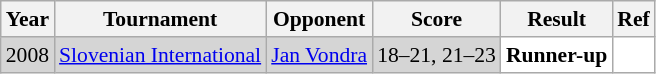<table class="sortable wikitable" style="font-size: 90%;">
<tr>
<th>Year</th>
<th>Tournament</th>
<th>Opponent</th>
<th>Score</th>
<th>Result</th>
<th>Ref</th>
</tr>
<tr style="background:#D5D5D5">
<td align="center">2008</td>
<td align="left"><a href='#'>Slovenian International</a></td>
<td align="left"> <a href='#'>Jan Vondra</a></td>
<td align="left">18–21, 21–23</td>
<td style="text-align:left; background:white"> <strong>Runner-up</strong></td>
<td style="text-align:center; background:white"></td>
</tr>
</table>
